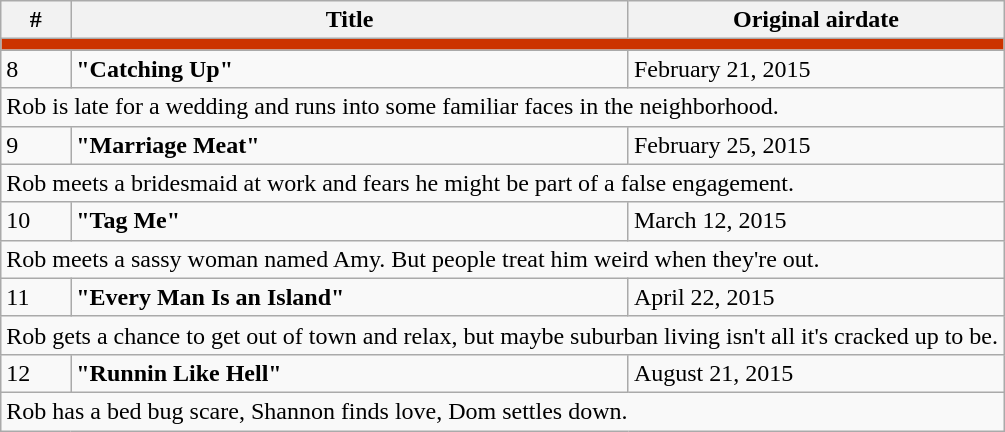<table class="wikitable">
<tr>
<th>#</th>
<th>Title</th>
<th>Original airdate</th>
</tr>
<tr>
<td colspan="4" bgcolor="#CC3300"></td>
</tr>
<tr>
<td>8</td>
<td><strong>"Catching Up"</strong></td>
<td>February 21, 2015</td>
</tr>
<tr>
<td colspan="4">Rob is late for a wedding and runs into some familiar faces in the neighborhood.</td>
</tr>
<tr>
<td>9</td>
<td><strong>"Marriage Meat"</strong></td>
<td>February 25, 2015</td>
</tr>
<tr>
<td colspan="4">Rob meets a bridesmaid at work and fears he might be part of a false engagement.</td>
</tr>
<tr>
<td>10</td>
<td><strong>"Tag Me"</strong></td>
<td>March 12, 2015</td>
</tr>
<tr>
<td colspan="4">Rob meets a sassy woman named Amy. But people treat him weird when they're out.</td>
</tr>
<tr>
<td>11</td>
<td><strong>"Every Man Is an Island"</strong></td>
<td>April 22, 2015</td>
</tr>
<tr>
<td colspan="4">Rob gets a chance to get out of town and relax, but maybe suburban living isn't all it's cracked up to be.</td>
</tr>
<tr>
<td>12</td>
<td><strong>"Runnin Like Hell"</strong></td>
<td>August 21, 2015</td>
</tr>
<tr>
<td colspan="4">Rob has a bed bug scare, Shannon finds love, Dom settles down.</td>
</tr>
</table>
